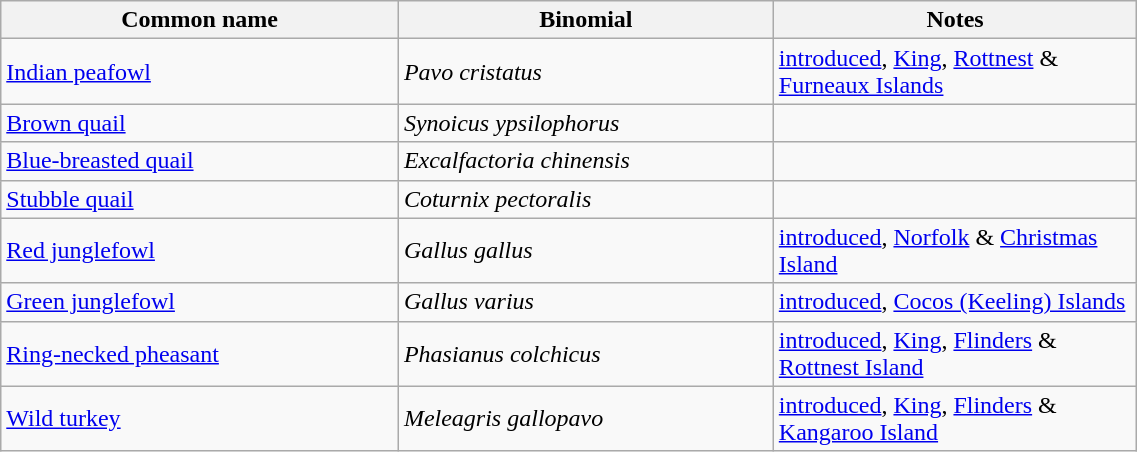<table style="width:60%;" class="wikitable">
<tr>
<th width=35%>Common name</th>
<th width=33%>Binomial</th>
<th width=32%>Notes</th>
</tr>
<tr>
<td><a href='#'>Indian peafowl</a></td>
<td><em>Pavo cristatus</em></td>
<td><a href='#'>introduced</a>, <a href='#'>King</a>, <a href='#'>Rottnest</a> & <a href='#'>Furneaux Islands</a></td>
</tr>
<tr>
<td><a href='#'>Brown quail</a></td>
<td><em>Synoicus ypsilophorus</em></td>
<td></td>
</tr>
<tr>
<td><a href='#'>Blue-breasted quail</a></td>
<td><em>Excalfactoria chinensis</em></td>
<td></td>
</tr>
<tr>
<td><a href='#'>Stubble quail</a></td>
<td><em>Coturnix pectoralis</em></td>
<td></td>
</tr>
<tr>
<td><a href='#'>Red junglefowl</a></td>
<td><em>Gallus gallus</em></td>
<td><a href='#'>introduced</a>, <a href='#'>Norfolk</a> & <a href='#'>Christmas Island</a></td>
</tr>
<tr>
<td><a href='#'>Green junglefowl</a></td>
<td><em>Gallus varius</em></td>
<td><a href='#'>introduced</a>, <a href='#'>Cocos (Keeling) Islands</a></td>
</tr>
<tr>
<td><a href='#'>Ring-necked pheasant</a></td>
<td><em>Phasianus colchicus</em></td>
<td><a href='#'>introduced</a>, <a href='#'>King</a>, <a href='#'>Flinders</a> & <a href='#'>Rottnest Island</a></td>
</tr>
<tr>
<td><a href='#'>Wild turkey</a></td>
<td><em>Meleagris gallopavo</em></td>
<td><a href='#'>introduced</a>, <a href='#'>King</a>, <a href='#'>Flinders</a> & <a href='#'>Kangaroo Island</a></td>
</tr>
</table>
